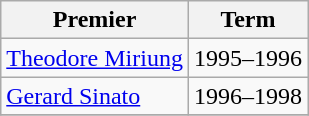<table class="wikitable">
<tr>
<th><strong>Premier</strong></th>
<th><strong>Term</strong></th>
</tr>
<tr>
<td><a href='#'>Theodore Miriung</a></td>
<td>1995–1996</td>
</tr>
<tr>
<td><a href='#'>Gerard Sinato</a></td>
<td>1996–1998</td>
</tr>
<tr>
</tr>
</table>
